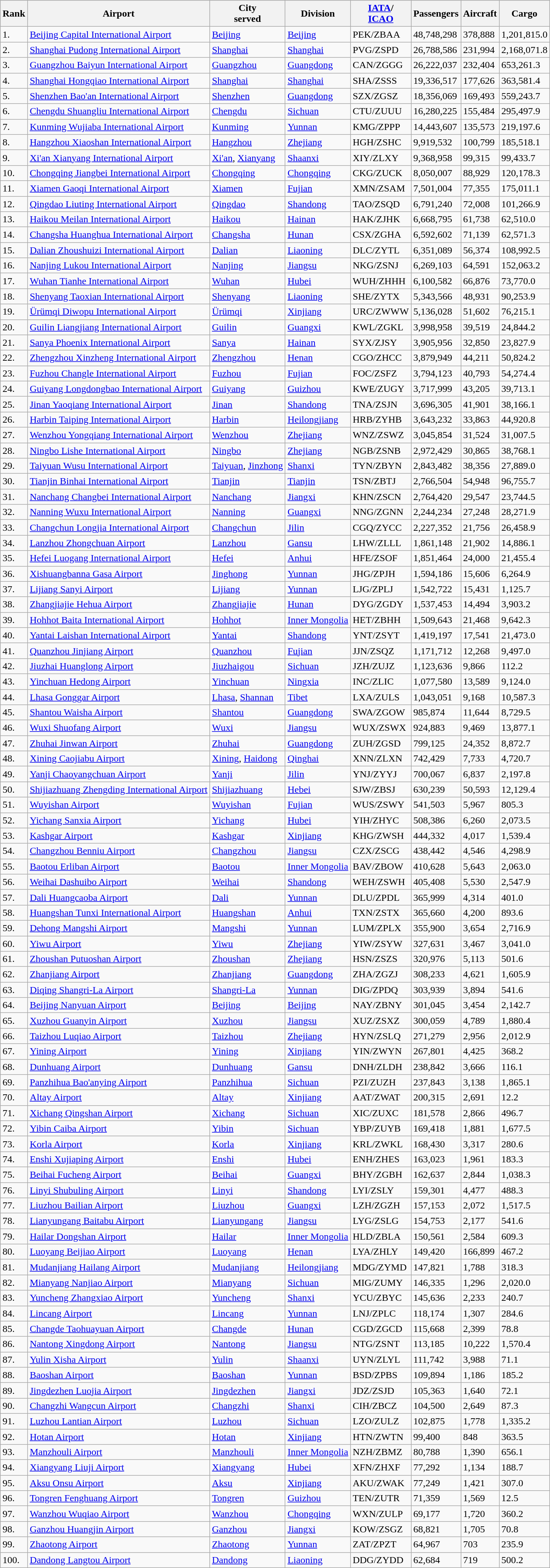<table class="wikitable sortable">
<tr bgcolor=lightgrey>
<th>Rank</th>
<th>Airport</th>
<th>City<br>served</th>
<th>Division</th>
<th><a href='#'>IATA</a>/<br><a href='#'>ICAO</a></th>
<th>Passengers</th>
<th>Aircraft</th>
<th>Cargo</th>
</tr>
<tr>
<td>1.</td>
<td><a href='#'>Beijing Capital International Airport</a></td>
<td><a href='#'>Beijing</a></td>
<td><a href='#'>Beijing</a></td>
<td>PEK/ZBAA</td>
<td>48,748,298</td>
<td>378,888</td>
<td>1,201,815.0</td>
</tr>
<tr>
<td>2.</td>
<td><a href='#'>Shanghai Pudong International Airport</a></td>
<td><a href='#'>Shanghai</a></td>
<td><a href='#'>Shanghai</a></td>
<td>PVG/ZSPD</td>
<td>26,788,586</td>
<td>231,994</td>
<td>2,168,071.8</td>
</tr>
<tr>
<td>3.</td>
<td><a href='#'>Guangzhou Baiyun International Airport</a></td>
<td><a href='#'>Guangzhou</a></td>
<td><a href='#'>Guangdong</a></td>
<td>CAN/ZGGG</td>
<td>26,222,037</td>
<td>232,404</td>
<td>653,261.3</td>
</tr>
<tr>
<td>4.</td>
<td><a href='#'>Shanghai Hongqiao International Airport</a></td>
<td><a href='#'>Shanghai</a></td>
<td><a href='#'>Shanghai</a></td>
<td>SHA/ZSSS</td>
<td>19,336,517</td>
<td>177,626</td>
<td>363,581.4</td>
</tr>
<tr>
<td>5.</td>
<td><a href='#'>Shenzhen Bao'an International Airport</a></td>
<td><a href='#'>Shenzhen</a></td>
<td><a href='#'>Guangdong</a></td>
<td>SZX/ZGSZ</td>
<td>18,356,069</td>
<td>169,493</td>
<td>559,243.7</td>
</tr>
<tr>
<td>6.</td>
<td><a href='#'>Chengdu Shuangliu International Airport</a></td>
<td><a href='#'>Chengdu</a></td>
<td><a href='#'>Sichuan</a></td>
<td>CTU/ZUUU</td>
<td>16,280,225</td>
<td>155,484</td>
<td>295,497.9</td>
</tr>
<tr>
<td>7.</td>
<td><a href='#'>Kunming Wujiaba International Airport</a></td>
<td><a href='#'>Kunming</a></td>
<td><a href='#'>Yunnan</a></td>
<td>KMG/ZPPP</td>
<td>14,443,607</td>
<td>135,573</td>
<td>219,197.6</td>
</tr>
<tr>
<td>8.</td>
<td><a href='#'>Hangzhou Xiaoshan International Airport</a></td>
<td><a href='#'>Hangzhou</a></td>
<td><a href='#'>Zhejiang</a></td>
<td>HGH/ZSHC</td>
<td>9,919,532</td>
<td>100,799</td>
<td>185,518.1</td>
</tr>
<tr>
<td>9.</td>
<td><a href='#'>Xi'an Xianyang International Airport</a></td>
<td><a href='#'>Xi'an</a>, <a href='#'>Xianyang</a></td>
<td><a href='#'>Shaanxi</a></td>
<td>XIY/ZLXY</td>
<td>9,368,958</td>
<td>99,315</td>
<td>99,433.7</td>
</tr>
<tr>
<td>10.</td>
<td><a href='#'>Chongqing Jiangbei International Airport</a></td>
<td><a href='#'>Chongqing</a></td>
<td><a href='#'>Chongqing</a></td>
<td>CKG/ZUCK</td>
<td>8,050,007</td>
<td>88,929</td>
<td>120,178.3</td>
</tr>
<tr>
<td>11.</td>
<td><a href='#'>Xiamen Gaoqi International Airport</a></td>
<td><a href='#'>Xiamen</a></td>
<td><a href='#'>Fujian</a></td>
<td>XMN/ZSAM</td>
<td>7,501,004</td>
<td>77,355</td>
<td>175,011.1</td>
</tr>
<tr>
<td>12.</td>
<td><a href='#'>Qingdao Liuting International Airport</a></td>
<td><a href='#'>Qingdao</a></td>
<td><a href='#'>Shandong</a></td>
<td>TAO/ZSQD</td>
<td>6,791,240</td>
<td>72,008</td>
<td>101,266.9</td>
</tr>
<tr>
<td>13.</td>
<td><a href='#'>Haikou Meilan International Airport</a></td>
<td><a href='#'>Haikou</a></td>
<td><a href='#'>Hainan</a></td>
<td>HAK/ZJHK</td>
<td>6,668,795</td>
<td>61,738</td>
<td>62,510.0</td>
</tr>
<tr>
<td>14.</td>
<td><a href='#'>Changsha Huanghua International Airport</a></td>
<td><a href='#'>Changsha</a></td>
<td><a href='#'>Hunan</a></td>
<td>CSX/ZGHA</td>
<td>6,592,602</td>
<td>71,139</td>
<td>62,571.3</td>
</tr>
<tr>
<td>15.</td>
<td><a href='#'>Dalian Zhoushuizi International Airport</a></td>
<td><a href='#'>Dalian</a></td>
<td><a href='#'>Liaoning</a></td>
<td>DLC/ZYTL</td>
<td>6,351,089</td>
<td>56,374</td>
<td>108,992.5</td>
</tr>
<tr>
<td>16.</td>
<td><a href='#'>Nanjing Lukou International Airport</a></td>
<td><a href='#'>Nanjing</a></td>
<td><a href='#'>Jiangsu</a></td>
<td>NKG/ZSNJ</td>
<td>6,269,103</td>
<td>64,591</td>
<td>152,063.2</td>
</tr>
<tr>
<td>17.</td>
<td><a href='#'>Wuhan Tianhe International Airport</a></td>
<td><a href='#'>Wuhan</a></td>
<td><a href='#'>Hubei</a></td>
<td>WUH/ZHHH</td>
<td>6,100,582</td>
<td>66,876</td>
<td>73,770.0</td>
</tr>
<tr>
<td>18.</td>
<td><a href='#'>Shenyang Taoxian International Airport</a></td>
<td><a href='#'>Shenyang</a></td>
<td><a href='#'>Liaoning</a></td>
<td>SHE/ZYTX</td>
<td>5,343,566</td>
<td>48,931</td>
<td>90,253.9</td>
</tr>
<tr>
<td>19.</td>
<td><a href='#'>Ürümqi Diwopu International Airport</a></td>
<td><a href='#'>Ürümqi</a></td>
<td><a href='#'>Xinjiang</a></td>
<td>URC/ZWWW</td>
<td>5,136,028</td>
<td>51,602</td>
<td>76,215.1</td>
</tr>
<tr>
<td>20.</td>
<td><a href='#'>Guilin Liangjiang International Airport</a></td>
<td><a href='#'>Guilin</a></td>
<td><a href='#'>Guangxi</a></td>
<td>KWL/ZGKL</td>
<td>3,998,958</td>
<td>39,519</td>
<td>24,844.2</td>
</tr>
<tr>
<td>21.</td>
<td><a href='#'>Sanya Phoenix International Airport</a></td>
<td><a href='#'>Sanya</a></td>
<td><a href='#'>Hainan</a></td>
<td>SYX/ZJSY</td>
<td>3,905,956</td>
<td>32,850</td>
<td>23,827.9</td>
</tr>
<tr>
<td>22.</td>
<td><a href='#'>Zhengzhou Xinzheng International Airport</a></td>
<td><a href='#'>Zhengzhou</a></td>
<td><a href='#'>Henan</a></td>
<td>CGO/ZHCC</td>
<td>3,879,949</td>
<td>44,211</td>
<td>50,824.2</td>
</tr>
<tr>
<td>23.</td>
<td><a href='#'>Fuzhou Changle International Airport</a></td>
<td><a href='#'>Fuzhou</a></td>
<td><a href='#'>Fujian</a></td>
<td>FOC/ZSFZ</td>
<td>3,794,123</td>
<td>40,793</td>
<td>54,274.4</td>
</tr>
<tr>
<td>24.</td>
<td><a href='#'>Guiyang Longdongbao International Airport</a></td>
<td><a href='#'>Guiyang</a></td>
<td><a href='#'>Guizhou</a></td>
<td>KWE/ZUGY</td>
<td>3,717,999</td>
<td>43,205</td>
<td>39,713.1</td>
</tr>
<tr>
<td>25.</td>
<td><a href='#'>Jinan Yaoqiang International Airport</a></td>
<td><a href='#'>Jinan</a></td>
<td><a href='#'>Shandong</a></td>
<td>TNA/ZSJN</td>
<td>3,696,305</td>
<td>41,901</td>
<td>38,166.1</td>
</tr>
<tr>
<td>26.</td>
<td><a href='#'>Harbin Taiping International Airport</a></td>
<td><a href='#'>Harbin</a></td>
<td><a href='#'>Heilongjiang</a></td>
<td>HRB/ZYHB</td>
<td>3,643,232</td>
<td>33,863</td>
<td>44,920.8</td>
</tr>
<tr>
<td>27.</td>
<td><a href='#'>Wenzhou Yongqiang International Airport</a></td>
<td><a href='#'>Wenzhou</a></td>
<td><a href='#'>Zhejiang</a></td>
<td>WNZ/ZSWZ</td>
<td>3,045,854</td>
<td>31,524</td>
<td>31,007.5</td>
</tr>
<tr>
<td>28.</td>
<td><a href='#'>Ningbo Lishe International Airport</a></td>
<td><a href='#'>Ningbo</a></td>
<td><a href='#'>Zhejiang</a></td>
<td>NGB/ZSNB</td>
<td>2,972,429</td>
<td>30,865</td>
<td>38,768.1</td>
</tr>
<tr>
<td>29.</td>
<td><a href='#'>Taiyuan Wusu International Airport</a></td>
<td><a href='#'>Taiyuan</a>, <a href='#'>Jinzhong</a></td>
<td><a href='#'>Shanxi</a></td>
<td>TYN/ZBYN</td>
<td>2,843,482</td>
<td>38,356</td>
<td>27,889.0</td>
</tr>
<tr>
<td>30.</td>
<td><a href='#'>Tianjin Binhai International Airport</a></td>
<td><a href='#'>Tianjin</a></td>
<td><a href='#'>Tianjin</a></td>
<td>TSN/ZBTJ</td>
<td>2,766,504</td>
<td>54,948</td>
<td>96,755.7</td>
</tr>
<tr>
<td>31.</td>
<td><a href='#'>Nanchang Changbei International Airport</a></td>
<td><a href='#'>Nanchang</a></td>
<td><a href='#'>Jiangxi</a></td>
<td>KHN/ZSCN</td>
<td>2,764,420</td>
<td>29,547</td>
<td>23,744.5</td>
</tr>
<tr>
<td>32.</td>
<td><a href='#'>Nanning Wuxu International Airport</a></td>
<td><a href='#'>Nanning</a></td>
<td><a href='#'>Guangxi</a></td>
<td>NNG/ZGNN</td>
<td>2,244,234</td>
<td>27,248</td>
<td>28,271.9</td>
</tr>
<tr>
<td>33.</td>
<td><a href='#'>Changchun Longjia International Airport</a></td>
<td><a href='#'>Changchun</a></td>
<td><a href='#'>Jilin</a></td>
<td>CGQ/ZYCC</td>
<td>2,227,352</td>
<td>21,756</td>
<td>26,458.9</td>
</tr>
<tr>
<td>34.</td>
<td><a href='#'>Lanzhou Zhongchuan Airport</a></td>
<td><a href='#'>Lanzhou</a></td>
<td><a href='#'>Gansu</a></td>
<td>LHW/ZLLL</td>
<td>1,861,148</td>
<td>21,902</td>
<td>14,886.1</td>
</tr>
<tr>
<td>35.</td>
<td><a href='#'>Hefei Luogang International Airport</a></td>
<td><a href='#'>Hefei</a></td>
<td><a href='#'>Anhui</a></td>
<td>HFE/ZSOF</td>
<td>1,851,464</td>
<td>24,000</td>
<td>21,455.4</td>
</tr>
<tr>
<td>36.</td>
<td><a href='#'>Xishuangbanna Gasa Airport</a></td>
<td><a href='#'>Jinghong</a></td>
<td><a href='#'>Yunnan</a></td>
<td>JHG/ZPJH</td>
<td>1,594,186</td>
<td>15,606</td>
<td>6,264.9</td>
</tr>
<tr>
<td>37.</td>
<td><a href='#'>Lijiang Sanyi Airport</a></td>
<td><a href='#'>Lijiang</a></td>
<td><a href='#'>Yunnan</a></td>
<td>LJG/ZPLJ</td>
<td>1,542,722</td>
<td>15,431</td>
<td>1,125.7</td>
</tr>
<tr>
<td>38.</td>
<td><a href='#'>Zhangjiajie Hehua Airport</a></td>
<td><a href='#'>Zhangjiajie</a></td>
<td><a href='#'>Hunan</a></td>
<td>DYG/ZGDY</td>
<td>1,537,453</td>
<td>14,494</td>
<td>3,903.2</td>
</tr>
<tr>
<td>39.</td>
<td><a href='#'>Hohhot Baita International Airport</a></td>
<td><a href='#'>Hohhot</a></td>
<td><a href='#'>Inner Mongolia</a></td>
<td>HET/ZBHH</td>
<td>1,509,643</td>
<td>21,468</td>
<td>9,642.3</td>
</tr>
<tr>
<td>40.</td>
<td><a href='#'>Yantai Laishan International Airport</a></td>
<td><a href='#'>Yantai</a></td>
<td><a href='#'>Shandong</a></td>
<td>YNT/ZSYT</td>
<td>1,419,197</td>
<td>17,541</td>
<td>21,473.0</td>
</tr>
<tr>
<td>41.</td>
<td><a href='#'>Quanzhou Jinjiang Airport</a></td>
<td><a href='#'>Quanzhou</a></td>
<td><a href='#'>Fujian</a></td>
<td>JJN/ZSQZ</td>
<td>1,171,712</td>
<td>12,268</td>
<td>9,497.0</td>
</tr>
<tr>
<td>42.</td>
<td><a href='#'>Jiuzhai Huanglong Airport</a></td>
<td><a href='#'>Jiuzhaigou</a></td>
<td><a href='#'>Sichuan</a></td>
<td>JZH/ZUJZ</td>
<td>1,123,636</td>
<td>9,866</td>
<td>112.2</td>
</tr>
<tr>
<td>43.</td>
<td><a href='#'>Yinchuan Hedong Airport</a></td>
<td><a href='#'>Yinchuan</a></td>
<td><a href='#'>Ningxia</a></td>
<td>INC/ZLIC</td>
<td>1,077,580</td>
<td>13,589</td>
<td>9,124.0</td>
</tr>
<tr>
<td>44.</td>
<td><a href='#'>Lhasa Gonggar Airport</a></td>
<td><a href='#'>Lhasa</a>, <a href='#'>Shannan</a></td>
<td><a href='#'>Tibet</a></td>
<td>LXA/ZULS</td>
<td>1,043,051</td>
<td>9,168</td>
<td>10,587.3</td>
</tr>
<tr>
<td>45.</td>
<td><a href='#'>Shantou Waisha Airport</a></td>
<td><a href='#'>Shantou</a></td>
<td><a href='#'>Guangdong</a></td>
<td>SWA/ZGOW</td>
<td>985,874</td>
<td>11,644</td>
<td>8,729.5</td>
</tr>
<tr>
<td>46.</td>
<td><a href='#'>Wuxi Shuofang Airport</a></td>
<td><a href='#'>Wuxi</a></td>
<td><a href='#'>Jiangsu</a></td>
<td>WUX/ZSWX</td>
<td>924,883</td>
<td>9,469</td>
<td>13,877.1</td>
</tr>
<tr>
<td>47.</td>
<td><a href='#'>Zhuhai Jinwan Airport</a></td>
<td><a href='#'>Zhuhai</a></td>
<td><a href='#'>Guangdong</a></td>
<td>ZUH/ZGSD</td>
<td>799,125</td>
<td>24,352</td>
<td>8,872.7</td>
</tr>
<tr>
<td>48.</td>
<td><a href='#'>Xining Caojiabu Airport</a></td>
<td><a href='#'>Xining</a>, <a href='#'>Haidong</a></td>
<td><a href='#'>Qinghai</a></td>
<td>XNN/ZLXN</td>
<td>742,429</td>
<td>7,733</td>
<td>4,720.7</td>
</tr>
<tr>
<td>49.</td>
<td><a href='#'>Yanji Chaoyangchuan Airport</a></td>
<td><a href='#'>Yanji</a></td>
<td><a href='#'>Jilin</a></td>
<td>YNJ/ZYYJ</td>
<td>700,067</td>
<td>6,837</td>
<td>2,197.8</td>
</tr>
<tr>
<td>50.</td>
<td><a href='#'>Shijiazhuang Zhengding International Airport</a></td>
<td><a href='#'>Shijiazhuang</a></td>
<td><a href='#'>Hebei</a></td>
<td>SJW/ZBSJ</td>
<td>630,239</td>
<td>50,593</td>
<td>12,129.4</td>
</tr>
<tr>
<td>51.</td>
<td><a href='#'>Wuyishan Airport</a></td>
<td><a href='#'>Wuyishan</a></td>
<td><a href='#'>Fujian</a></td>
<td>WUS/ZSWY</td>
<td>541,503</td>
<td>5,967</td>
<td>805.3</td>
</tr>
<tr>
<td>52.</td>
<td><a href='#'>Yichang Sanxia Airport</a></td>
<td><a href='#'>Yichang</a></td>
<td><a href='#'>Hubei</a></td>
<td>YIH/ZHYC</td>
<td>508,386</td>
<td>6,260</td>
<td>2,073.5</td>
</tr>
<tr>
<td>53.</td>
<td><a href='#'>Kashgar Airport</a></td>
<td><a href='#'>Kashgar</a></td>
<td><a href='#'>Xinjiang</a></td>
<td>KHG/ZWSH</td>
<td>444,332</td>
<td>4,017</td>
<td>1,539.4</td>
</tr>
<tr>
<td>54.</td>
<td><a href='#'>Changzhou Benniu Airport</a></td>
<td><a href='#'>Changzhou</a></td>
<td><a href='#'>Jiangsu</a></td>
<td>CZX/ZSCG</td>
<td>438,442</td>
<td>4,546</td>
<td>4,298.9</td>
</tr>
<tr>
<td>55.</td>
<td><a href='#'>Baotou Erliban Airport</a></td>
<td><a href='#'>Baotou</a></td>
<td><a href='#'>Inner Mongolia</a></td>
<td>BAV/ZBOW</td>
<td>410,628</td>
<td>5,643</td>
<td>2,063.0</td>
</tr>
<tr>
<td>56.</td>
<td><a href='#'>Weihai Dashuibo Airport</a></td>
<td><a href='#'>Weihai</a></td>
<td><a href='#'>Shandong</a></td>
<td>WEH/ZSWH</td>
<td>405,408</td>
<td>5,530</td>
<td>2,547.9</td>
</tr>
<tr>
<td>57.</td>
<td><a href='#'>Dali Huangcaoba Airport</a></td>
<td><a href='#'>Dali</a></td>
<td><a href='#'>Yunnan</a></td>
<td>DLU/ZPDL</td>
<td>365,999</td>
<td>4,314</td>
<td>401.0</td>
</tr>
<tr>
<td>58.</td>
<td><a href='#'>Huangshan Tunxi International Airport</a></td>
<td><a href='#'>Huangshan</a></td>
<td><a href='#'>Anhui</a></td>
<td>TXN/ZSTX</td>
<td>365,660</td>
<td>4,200</td>
<td>893.6</td>
</tr>
<tr>
<td>59.</td>
<td><a href='#'>Dehong Mangshi Airport</a></td>
<td><a href='#'>Mangshi</a></td>
<td><a href='#'>Yunnan</a></td>
<td>LUM/ZPLX</td>
<td>355,900</td>
<td>3,654</td>
<td>2,716.9</td>
</tr>
<tr>
<td>60.</td>
<td><a href='#'>Yiwu Airport</a></td>
<td><a href='#'>Yiwu</a></td>
<td><a href='#'>Zhejiang</a></td>
<td>YIW/ZSYW</td>
<td>327,631</td>
<td>3,467</td>
<td>3,041.0</td>
</tr>
<tr>
<td>61.</td>
<td><a href='#'>Zhoushan Putuoshan Airport</a></td>
<td><a href='#'>Zhoushan</a></td>
<td><a href='#'>Zhejiang</a></td>
<td>HSN/ZSZS</td>
<td>320,976</td>
<td>5,113</td>
<td>501.6</td>
</tr>
<tr>
<td>62.</td>
<td><a href='#'>Zhanjiang Airport</a></td>
<td><a href='#'>Zhanjiang</a></td>
<td><a href='#'>Guangdong</a></td>
<td>ZHA/ZGZJ</td>
<td>308,233</td>
<td>4,621</td>
<td>1,605.9</td>
</tr>
<tr>
<td>63.</td>
<td><a href='#'>Diqing Shangri-La Airport</a></td>
<td><a href='#'>Shangri-La</a></td>
<td><a href='#'>Yunnan</a></td>
<td>DIG/ZPDQ</td>
<td>303,939</td>
<td>3,894</td>
<td>541.6</td>
</tr>
<tr>
<td>64.</td>
<td><a href='#'>Beijing Nanyuan Airport</a></td>
<td><a href='#'>Beijing</a></td>
<td><a href='#'>Beijing</a></td>
<td>NAY/ZBNY</td>
<td>301,045</td>
<td>3,454</td>
<td>2,142.7</td>
</tr>
<tr>
<td>65.</td>
<td><a href='#'>Xuzhou Guanyin Airport</a></td>
<td><a href='#'>Xuzhou</a></td>
<td><a href='#'>Jiangsu</a></td>
<td>XUZ/ZSXZ</td>
<td>300,059</td>
<td>4,789</td>
<td>1,880.4</td>
</tr>
<tr>
<td>66.</td>
<td><a href='#'>Taizhou Luqiao Airport</a></td>
<td><a href='#'>Taizhou</a></td>
<td><a href='#'>Zhejiang</a></td>
<td>HYN/ZSLQ</td>
<td>271,279</td>
<td>2,956</td>
<td>2,012.9</td>
</tr>
<tr>
<td>67.</td>
<td><a href='#'>Yining Airport</a></td>
<td><a href='#'>Yining</a></td>
<td><a href='#'>Xinjiang</a></td>
<td>YIN/ZWYN</td>
<td>267,801</td>
<td>4,425</td>
<td>368.2</td>
</tr>
<tr>
<td>68.</td>
<td><a href='#'>Dunhuang Airport</a></td>
<td><a href='#'>Dunhuang</a></td>
<td><a href='#'>Gansu</a></td>
<td>DNH/ZLDH</td>
<td>238,842</td>
<td>3,666</td>
<td>116.1</td>
</tr>
<tr>
<td>69.</td>
<td><a href='#'>Panzhihua Bao'anying Airport</a></td>
<td><a href='#'>Panzhihua</a></td>
<td><a href='#'>Sichuan</a></td>
<td>PZI/ZUZH</td>
<td>237,843</td>
<td>3,138</td>
<td>1,865.1</td>
</tr>
<tr>
<td>70.</td>
<td><a href='#'>Altay Airport</a></td>
<td><a href='#'>Altay</a></td>
<td><a href='#'>Xinjiang</a></td>
<td>AAT/ZWAT</td>
<td>200,315</td>
<td>2,691</td>
<td>12.2</td>
</tr>
<tr>
<td>71.</td>
<td><a href='#'>Xichang Qingshan Airport</a></td>
<td><a href='#'>Xichang</a></td>
<td><a href='#'>Sichuan</a></td>
<td>XIC/ZUXC</td>
<td>181,578</td>
<td>2,866</td>
<td>496.7</td>
</tr>
<tr>
<td>72.</td>
<td><a href='#'>Yibin Caiba Airport</a></td>
<td><a href='#'>Yibin</a></td>
<td><a href='#'>Sichuan</a></td>
<td>YBP/ZUYB</td>
<td>169,418</td>
<td>1,881</td>
<td>1,677.5</td>
</tr>
<tr>
<td>73.</td>
<td><a href='#'>Korla Airport</a></td>
<td><a href='#'>Korla</a></td>
<td><a href='#'>Xinjiang</a></td>
<td>KRL/ZWKL</td>
<td>168,430</td>
<td>3,317</td>
<td>280.6</td>
</tr>
<tr>
<td>74.</td>
<td><a href='#'>Enshi Xujiaping Airport</a></td>
<td><a href='#'>Enshi</a></td>
<td><a href='#'>Hubei</a></td>
<td>ENH/ZHES</td>
<td>163,023</td>
<td>1,961</td>
<td>183.3</td>
</tr>
<tr>
<td>75.</td>
<td><a href='#'>Beihai Fucheng Airport</a></td>
<td><a href='#'>Beihai</a></td>
<td><a href='#'>Guangxi</a></td>
<td>BHY/ZGBH</td>
<td>162,637</td>
<td>2,844</td>
<td>1,038.3</td>
</tr>
<tr>
<td>76.</td>
<td><a href='#'>Linyi Shubuling Airport</a></td>
<td><a href='#'>Linyi</a></td>
<td><a href='#'>Shandong</a></td>
<td>LYI/ZSLY</td>
<td>159,301</td>
<td>4,477</td>
<td>488.3</td>
</tr>
<tr>
<td>77.</td>
<td><a href='#'>Liuzhou Bailian Airport</a></td>
<td><a href='#'>Liuzhou</a></td>
<td><a href='#'>Guangxi</a></td>
<td>LZH/ZGZH</td>
<td>157,153</td>
<td>2,072</td>
<td>1,517.5</td>
</tr>
<tr>
<td>78.</td>
<td><a href='#'>Lianyungang Baitabu Airport</a></td>
<td><a href='#'>Lianyungang</a></td>
<td><a href='#'>Jiangsu</a></td>
<td>LYG/ZSLG</td>
<td>154,753</td>
<td>2,177</td>
<td>541.6</td>
</tr>
<tr>
<td>79.</td>
<td><a href='#'>Hailar Dongshan Airport</a></td>
<td><a href='#'>Hailar</a></td>
<td><a href='#'>Inner Mongolia</a></td>
<td>HLD/ZBLA</td>
<td>150,561</td>
<td>2,584</td>
<td>609.3</td>
</tr>
<tr>
<td>80.</td>
<td><a href='#'>Luoyang Beijiao Airport</a></td>
<td><a href='#'>Luoyang</a></td>
<td><a href='#'>Henan</a></td>
<td>LYA/ZHLY</td>
<td>149,420</td>
<td>166,899</td>
<td>467.2</td>
</tr>
<tr>
<td>81.</td>
<td><a href='#'>Mudanjiang Hailang Airport</a></td>
<td><a href='#'>Mudanjiang</a></td>
<td><a href='#'>Heilongjiang</a></td>
<td>MDG/ZYMD</td>
<td>147,821</td>
<td>1,788</td>
<td>318.3</td>
</tr>
<tr>
<td>82.</td>
<td><a href='#'>Mianyang Nanjiao Airport</a></td>
<td><a href='#'>Mianyang</a></td>
<td><a href='#'>Sichuan</a></td>
<td>MIG/ZUMY</td>
<td>146,335</td>
<td>1,296</td>
<td>2,020.0</td>
</tr>
<tr>
<td>83.</td>
<td><a href='#'>Yuncheng Zhangxiao Airport</a></td>
<td><a href='#'>Yuncheng</a></td>
<td><a href='#'>Shanxi</a></td>
<td>YCU/ZBYC</td>
<td>145,636</td>
<td>2,233</td>
<td>240.7</td>
</tr>
<tr>
<td>84.</td>
<td><a href='#'>Lincang Airport</a></td>
<td><a href='#'>Lincang</a></td>
<td><a href='#'>Yunnan</a></td>
<td>LNJ/ZPLC</td>
<td>118,174</td>
<td>1,307</td>
<td>284.6</td>
</tr>
<tr>
<td>85.</td>
<td><a href='#'>Changde Taohuayuan Airport</a></td>
<td><a href='#'>Changde</a></td>
<td><a href='#'>Hunan</a></td>
<td>CGD/ZGCD</td>
<td>115,668</td>
<td>2,399</td>
<td>78.8</td>
</tr>
<tr>
<td>86.</td>
<td><a href='#'>Nantong Xingdong Airport</a></td>
<td><a href='#'>Nantong</a></td>
<td><a href='#'>Jiangsu</a></td>
<td>NTG/ZSNT</td>
<td>113,185</td>
<td>10,222</td>
<td>1,570.4</td>
</tr>
<tr>
<td>87.</td>
<td><a href='#'>Yulin Xisha Airport</a></td>
<td><a href='#'>Yulin</a></td>
<td><a href='#'>Shaanxi</a></td>
<td>UYN/ZLYL</td>
<td>111,742</td>
<td>3,988</td>
<td>71.1</td>
</tr>
<tr>
<td>88.</td>
<td><a href='#'>Baoshan Airport</a></td>
<td><a href='#'>Baoshan</a></td>
<td><a href='#'>Yunnan</a></td>
<td>BSD/ZPBS</td>
<td>109,894</td>
<td>1,186</td>
<td>185.2</td>
</tr>
<tr>
<td>89.</td>
<td><a href='#'>Jingdezhen Luojia Airport</a></td>
<td><a href='#'>Jingdezhen</a></td>
<td><a href='#'>Jiangxi</a></td>
<td>JDZ/ZSJD</td>
<td>105,363</td>
<td>1,640</td>
<td>72.1</td>
</tr>
<tr>
<td>90.</td>
<td><a href='#'>Changzhi Wangcun Airport</a></td>
<td><a href='#'>Changzhi</a></td>
<td><a href='#'>Shanxi</a></td>
<td>CIH/ZBCZ</td>
<td>104,500</td>
<td>2,649</td>
<td>87.3</td>
</tr>
<tr>
<td>91.</td>
<td><a href='#'>Luzhou Lantian Airport</a></td>
<td><a href='#'>Luzhou</a></td>
<td><a href='#'>Sichuan</a></td>
<td>LZO/ZULZ</td>
<td>102,875</td>
<td>1,778</td>
<td>1,335.2</td>
</tr>
<tr>
<td>92.</td>
<td><a href='#'>Hotan Airport</a></td>
<td><a href='#'>Hotan</a></td>
<td><a href='#'>Xinjiang</a></td>
<td>HTN/ZWTN</td>
<td>99,400</td>
<td>848</td>
<td>363.5</td>
</tr>
<tr>
<td>93.</td>
<td><a href='#'>Manzhouli Airport</a></td>
<td><a href='#'>Manzhouli</a></td>
<td><a href='#'>Inner Mongolia</a></td>
<td>NZH/ZBMZ</td>
<td>80,788</td>
<td>1,390</td>
<td>656.1</td>
</tr>
<tr>
<td>94.</td>
<td><a href='#'>Xiangyang Liuji Airport</a></td>
<td><a href='#'>Xiangyang</a></td>
<td><a href='#'>Hubei</a></td>
<td>XFN/ZHXF</td>
<td>77,292</td>
<td>1,134</td>
<td>188.7</td>
</tr>
<tr>
<td>95.</td>
<td><a href='#'>Aksu Onsu Airport</a></td>
<td><a href='#'>Aksu</a></td>
<td><a href='#'>Xinjiang</a></td>
<td>AKU/ZWAK</td>
<td>77,249</td>
<td>1,421</td>
<td>307.0</td>
</tr>
<tr>
<td>96.</td>
<td><a href='#'>Tongren Fenghuang Airport</a></td>
<td><a href='#'>Tongren</a></td>
<td><a href='#'>Guizhou</a></td>
<td>TEN/ZUTR</td>
<td>71,359</td>
<td>1,569</td>
<td>12.5</td>
</tr>
<tr>
<td>97.</td>
<td><a href='#'>Wanzhou Wuqiao Airport</a></td>
<td><a href='#'>Wanzhou</a></td>
<td><a href='#'>Chongqing</a></td>
<td>WXN/ZULP</td>
<td>69,177</td>
<td>1,720</td>
<td>360.2</td>
</tr>
<tr>
<td>98.</td>
<td><a href='#'>Ganzhou Huangjin Airport</a></td>
<td><a href='#'>Ganzhou</a></td>
<td><a href='#'>Jiangxi</a></td>
<td>KOW/ZSGZ</td>
<td>68,821</td>
<td>1,705</td>
<td>70.8</td>
</tr>
<tr>
<td>99.</td>
<td><a href='#'>Zhaotong Airport</a></td>
<td><a href='#'>Zhaotong</a></td>
<td><a href='#'>Yunnan</a></td>
<td>ZAT/ZPZT</td>
<td>64,967</td>
<td>703</td>
<td>235.9</td>
</tr>
<tr>
<td>100.</td>
<td><a href='#'>Dandong Langtou Airport</a></td>
<td><a href='#'>Dandong</a></td>
<td><a href='#'>Liaoning</a></td>
<td>DDG/ZYDD</td>
<td>62,684</td>
<td>719</td>
<td>500.2</td>
</tr>
</table>
